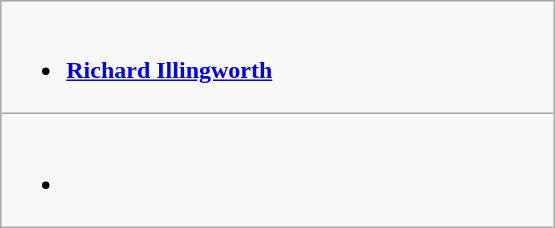<table class="wikitable">
<tr>
<td valign="top" width="50%"><br><ul><li><strong> <a href='#'>Richard Illingworth</a></strong></li></ul></td>
</tr>
<tr>
<td valign="top" width="50%"><br><ul><li><strong></strong></li></ul></td>
</tr>
</table>
